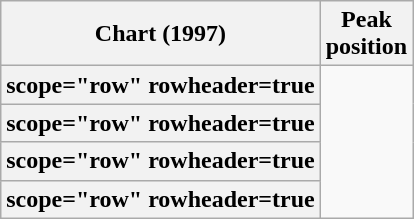<table class="wikitable sortable plainrowheaders">
<tr>
<th>Chart (1997)</th>
<th>Peak<br>position</th>
</tr>
<tr>
<th>scope="row" rowheader=true</th>
</tr>
<tr>
<th>scope="row" rowheader=true</th>
</tr>
<tr>
<th>scope="row" rowheader=true</th>
</tr>
<tr>
<th>scope="row" rowheader=true</th>
</tr>
</table>
